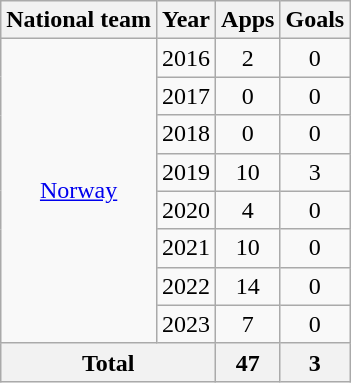<table class="wikitable" style="text-align:center">
<tr>
<th>National team</th>
<th>Year</th>
<th>Apps</th>
<th>Goals</th>
</tr>
<tr>
<td rowspan="8"><a href='#'>Norway</a></td>
<td>2016</td>
<td>2</td>
<td>0</td>
</tr>
<tr>
<td>2017</td>
<td>0</td>
<td>0</td>
</tr>
<tr>
<td>2018</td>
<td>0</td>
<td>0</td>
</tr>
<tr>
<td>2019</td>
<td>10</td>
<td>3</td>
</tr>
<tr>
<td>2020</td>
<td>4</td>
<td>0</td>
</tr>
<tr>
<td>2021</td>
<td>10</td>
<td>0</td>
</tr>
<tr>
<td>2022</td>
<td>14</td>
<td>0</td>
</tr>
<tr>
<td>2023</td>
<td>7</td>
<td>0</td>
</tr>
<tr>
<th colspan="2">Total</th>
<th>47</th>
<th>3</th>
</tr>
</table>
